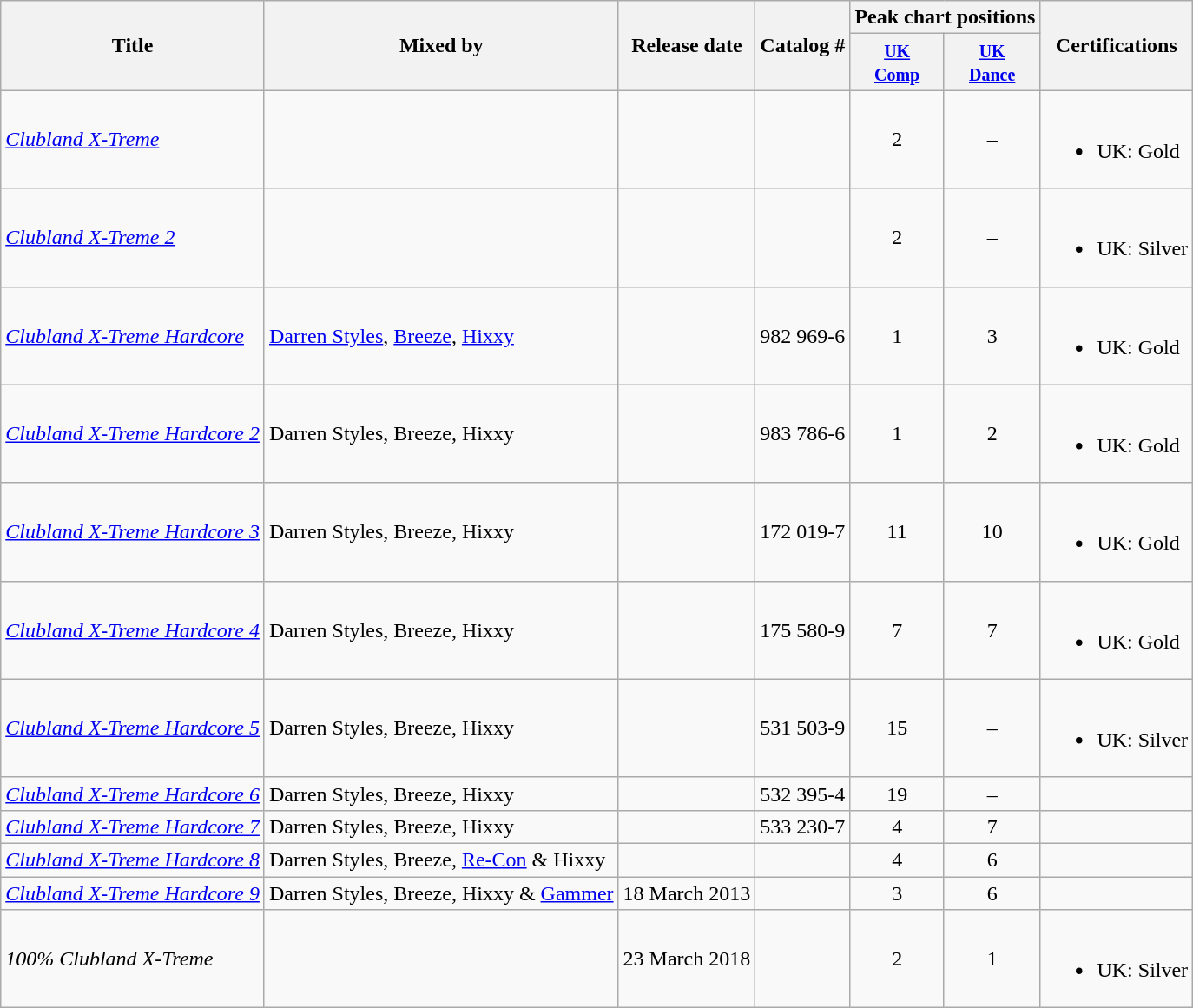<table class="wikitable" border="1" style="text-align: center; width: auto; table-layout: fixed;">
<tr>
<th rowspan="2">Title</th>
<th rowspan="2">Mixed by</th>
<th rowspan="2">Release date</th>
<th rowspan="2">Catalog #</th>
<th colspan="2">Peak chart positions</th>
<th rowspan="2">Certifications</th>
</tr>
<tr>
<th><small><a href='#'>UK <br>Comp</a></small> <br></th>
<th><small><a href='#'>UK <br>Dance</a></small></th>
</tr>
<tr>
<td align="left"><em><a href='#'>Clubland X-Treme</a></em></td>
<td></td>
<td></td>
<td></td>
<td>2</td>
<td>–</td>
<td align="left"><br><ul><li>UK: Gold</li></ul></td>
</tr>
<tr>
<td align="left"><em><a href='#'>Clubland X-Treme 2</a></em></td>
<td></td>
<td></td>
<td></td>
<td>2</td>
<td>–</td>
<td align="left"><br><ul><li>UK: Silver</li></ul></td>
</tr>
<tr>
<td align="left"><em><a href='#'>Clubland X-Treme Hardcore</a></em></td>
<td align="left"><a href='#'>Darren Styles</a>, <a href='#'>Breeze</a>, <a href='#'>Hixxy</a></td>
<td></td>
<td>982 969-6</td>
<td>1</td>
<td>3</td>
<td align="left"><br><ul><li>UK: Gold</li></ul></td>
</tr>
<tr>
<td align="left"><em><a href='#'>Clubland X-Treme Hardcore 2</a></em></td>
<td align="left">Darren Styles, Breeze, Hixxy</td>
<td></td>
<td>983 786-6</td>
<td>1</td>
<td>2</td>
<td align="left"><br><ul><li>UK: Gold</li></ul></td>
</tr>
<tr>
<td align="left"><em><a href='#'>Clubland X-Treme Hardcore 3</a></em></td>
<td align="left">Darren Styles, Breeze, Hixxy</td>
<td></td>
<td>172 019-7</td>
<td>11</td>
<td>10</td>
<td align="left"><br><ul><li>UK: Gold</li></ul></td>
</tr>
<tr>
<td align="left"><em><a href='#'>Clubland X-Treme Hardcore 4</a></em></td>
<td align="left">Darren Styles, Breeze, Hixxy</td>
<td></td>
<td>175 580-9</td>
<td>7</td>
<td>7</td>
<td align="left"><br><ul><li>UK: Gold</li></ul></td>
</tr>
<tr>
<td align="left"><em><a href='#'>Clubland X-Treme Hardcore 5</a></em></td>
<td align="left">Darren Styles, Breeze, Hixxy</td>
<td></td>
<td>531 503-9</td>
<td>15</td>
<td>–</td>
<td align="left"><br><ul><li>UK: Silver</li></ul></td>
</tr>
<tr>
<td align="left"><em><a href='#'>Clubland X-Treme Hardcore 6</a></em></td>
<td align="left">Darren Styles, Breeze, Hixxy</td>
<td></td>
<td>532 395-4</td>
<td>19</td>
<td>–</td>
<td></td>
</tr>
<tr>
<td align="left"><em><a href='#'>Clubland X-Treme Hardcore 7</a></em></td>
<td align="left">Darren Styles, Breeze, Hixxy</td>
<td></td>
<td>533 230-7</td>
<td>4</td>
<td>7</td>
<td></td>
</tr>
<tr>
<td align="left"><em><a href='#'>Clubland X-Treme Hardcore 8</a></em></td>
<td align="left">Darren Styles, Breeze, <a href='#'>Re-Con</a> & Hixxy</td>
<td></td>
<td></td>
<td>4</td>
<td>6</td>
<td></td>
</tr>
<tr>
<td align="left"><em><a href='#'>Clubland X-Treme Hardcore 9</a></em></td>
<td align="left">Darren Styles, Breeze, Hixxy & <a href='#'>Gammer</a></td>
<td>18 March 2013</td>
<td></td>
<td>3</td>
<td>6</td>
<td></td>
</tr>
<tr>
<td align="left"><em>100% Clubland X-Treme</em></td>
<td align="left"></td>
<td>23 March 2018</td>
<td></td>
<td>2</td>
<td>1</td>
<td align="left"><br><ul><li>UK: Silver</li></ul></td>
</tr>
</table>
